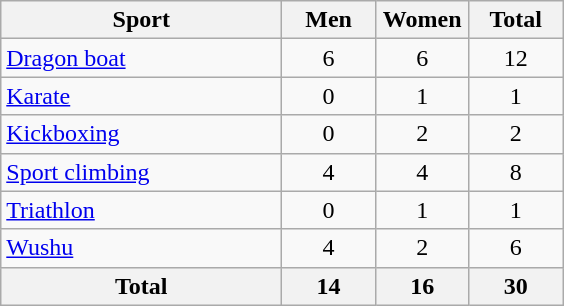<table class="wikitable sortable" style="text-align:center;">
<tr>
<th width=180>Sport</th>
<th width=55>Men</th>
<th width=55>Women</th>
<th width=55>Total</th>
</tr>
<tr>
<td align=left><a href='#'>Dragon boat</a></td>
<td>6</td>
<td>6</td>
<td>12</td>
</tr>
<tr>
<td align=left><a href='#'>Karate</a></td>
<td>0</td>
<td>1</td>
<td>1</td>
</tr>
<tr>
<td align=left><a href='#'>Kickboxing</a></td>
<td>0</td>
<td>2</td>
<td>2</td>
</tr>
<tr>
<td align=left><a href='#'>Sport climbing</a></td>
<td>4</td>
<td>4</td>
<td>8</td>
</tr>
<tr>
<td align=left><a href='#'>Triathlon</a></td>
<td>0</td>
<td>1</td>
<td>1</td>
</tr>
<tr>
<td align=left><a href='#'>Wushu</a></td>
<td>4</td>
<td>2</td>
<td>6</td>
</tr>
<tr>
<th>Total</th>
<th>14</th>
<th>16</th>
<th>30</th>
</tr>
</table>
